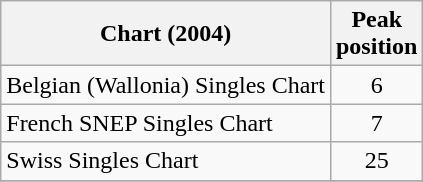<table class="wikitable sortable">
<tr>
<th>Chart (2004)</th>
<th>Peak<br>position</th>
</tr>
<tr>
<td>Belgian (Wallonia) Singles Chart</td>
<td align="center">6</td>
</tr>
<tr>
<td>French SNEP Singles Chart</td>
<td align="center">7</td>
</tr>
<tr>
<td>Swiss Singles Chart</td>
<td align="center">25</td>
</tr>
<tr>
</tr>
</table>
